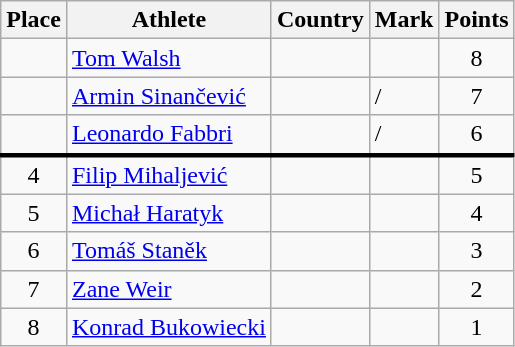<table class="wikitable">
<tr>
<th>Place</th>
<th>Athlete</th>
<th>Country</th>
<th>Mark</th>
<th>Points</th>
</tr>
<tr>
<td align=center></td>
<td><a href='#'>Tom Walsh</a></td>
<td></td>
<td></td>
<td align=center>8</td>
</tr>
<tr>
<td align=center></td>
<td><a href='#'>Armin Sinančević</a></td>
<td></td>
<td> /<br><em></em></td>
<td align=center>7</td>
</tr>
<tr>
<td align=center></td>
<td><a href='#'>Leonardo Fabbri</a></td>
<td></td>
<td> /<br><em></em></td>
<td align=center>6</td>
</tr>
<tr style="border-top:3px solid black;">
<td align=center>4</td>
<td><a href='#'>Filip Mihaljević</a></td>
<td></td>
<td></td>
<td align=center>5</td>
</tr>
<tr>
<td align=center>5</td>
<td><a href='#'>Michał Haratyk</a></td>
<td></td>
<td></td>
<td align=center>4</td>
</tr>
<tr>
<td align=center>6</td>
<td><a href='#'>Tomáš Staněk</a></td>
<td></td>
<td></td>
<td align=center>3</td>
</tr>
<tr>
<td align=center>7</td>
<td><a href='#'>Zane Weir</a></td>
<td></td>
<td></td>
<td align=center>2</td>
</tr>
<tr>
<td align=center>8</td>
<td><a href='#'>Konrad Bukowiecki</a></td>
<td></td>
<td></td>
<td align=center>1</td>
</tr>
</table>
